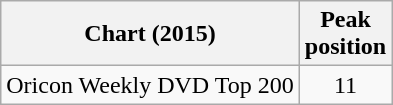<table class="wikitable">
<tr>
<th>Chart (2015)</th>
<th>Peak<br>position</th>
</tr>
<tr>
<td>Oricon Weekly DVD Top 200</td>
<td align="center">11</td>
</tr>
</table>
